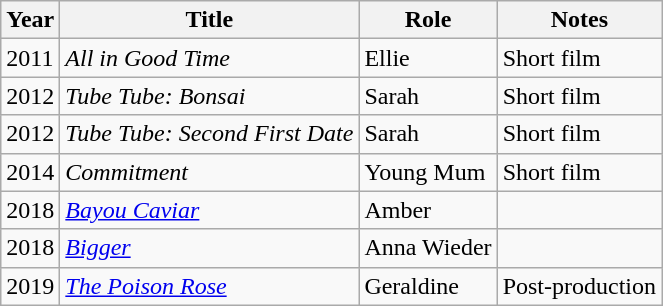<table class="wikitable">
<tr>
<th>Year</th>
<th>Title</th>
<th>Role</th>
<th>Notes</th>
</tr>
<tr>
<td>2011</td>
<td><em>All in Good Time</em></td>
<td>Ellie</td>
<td>Short film</td>
</tr>
<tr>
<td>2012</td>
<td><em>Tube Tube: Bonsai</em></td>
<td>Sarah</td>
<td>Short film</td>
</tr>
<tr>
<td>2012</td>
<td><em>Tube Tube: Second First Date</em></td>
<td>Sarah</td>
<td>Short film</td>
</tr>
<tr>
<td>2014</td>
<td><em>Commitment</em></td>
<td>Young Mum</td>
<td>Short film</td>
</tr>
<tr>
<td>2018</td>
<td><em><a href='#'>Bayou Caviar</a></em></td>
<td>Amber</td>
<td></td>
</tr>
<tr>
<td>2018</td>
<td><em><a href='#'>Bigger</a></em></td>
<td>Anna Wieder</td>
<td></td>
</tr>
<tr>
<td>2019</td>
<td><em><a href='#'>The Poison Rose</a></em></td>
<td>Geraldine</td>
<td>Post-production</td>
</tr>
</table>
